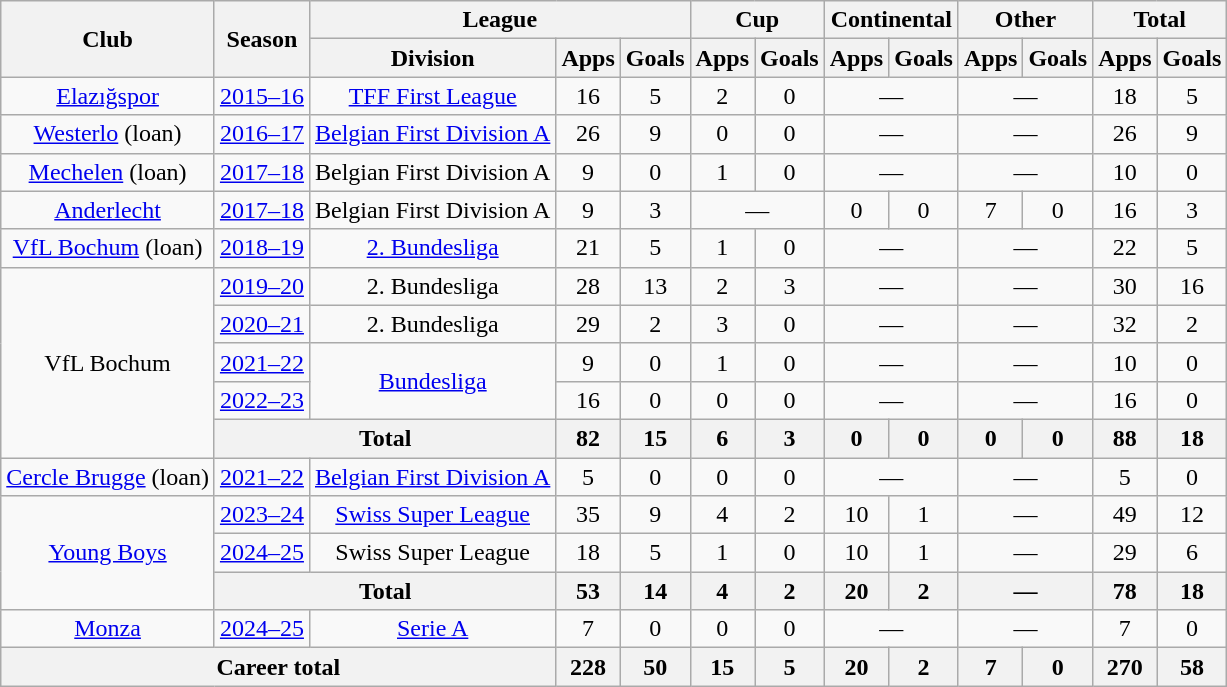<table class=wikitable style="text-align: center;">
<tr>
<th rowspan="2">Club</th>
<th rowspan="2">Season</th>
<th colspan="3">League</th>
<th colspan="2">Cup</th>
<th colspan="2">Continental</th>
<th colspan="2">Other</th>
<th colspan="2">Total</th>
</tr>
<tr>
<th>Division</th>
<th>Apps</th>
<th>Goals</th>
<th>Apps</th>
<th>Goals</th>
<th>Apps</th>
<th>Goals</th>
<th>Apps</th>
<th>Goals</th>
<th>Apps</th>
<th>Goals</th>
</tr>
<tr>
<td><a href='#'>Elazığspor</a></td>
<td><a href='#'>2015–16</a></td>
<td><a href='#'>TFF First League</a></td>
<td>16</td>
<td>5</td>
<td>2</td>
<td>0</td>
<td colspan="2">—</td>
<td colspan="2">—</td>
<td>18</td>
<td>5</td>
</tr>
<tr>
<td><a href='#'>Westerlo</a> (loan)</td>
<td><a href='#'>2016–17</a></td>
<td><a href='#'>Belgian First Division A</a></td>
<td>26</td>
<td>9</td>
<td>0</td>
<td>0</td>
<td colspan="2">—</td>
<td colspan="2">—</td>
<td>26</td>
<td>9</td>
</tr>
<tr>
<td><a href='#'>Mechelen</a> (loan)</td>
<td><a href='#'>2017–18</a></td>
<td>Belgian First Division A</td>
<td>9</td>
<td>0</td>
<td>1</td>
<td>0</td>
<td colspan="2">—</td>
<td colspan="2">—</td>
<td>10</td>
<td>0</td>
</tr>
<tr>
<td><a href='#'>Anderlecht</a></td>
<td><a href='#'>2017–18</a></td>
<td>Belgian First Division A</td>
<td>9</td>
<td>3</td>
<td colspan="2">—</td>
<td>0</td>
<td>0</td>
<td>7</td>
<td>0</td>
<td>16</td>
<td>3</td>
</tr>
<tr>
<td><a href='#'>VfL Bochum</a> (loan)</td>
<td><a href='#'>2018–19</a></td>
<td><a href='#'>2. Bundesliga</a></td>
<td>21</td>
<td>5</td>
<td>1</td>
<td>0</td>
<td colspan="2">—</td>
<td colspan="2">—</td>
<td>22</td>
<td>5</td>
</tr>
<tr>
<td rowspan="5">VfL Bochum</td>
<td><a href='#'>2019–20</a></td>
<td>2. Bundesliga</td>
<td>28</td>
<td>13</td>
<td>2</td>
<td>3</td>
<td colspan="2">—</td>
<td colspan="2">—</td>
<td>30</td>
<td>16</td>
</tr>
<tr>
<td><a href='#'>2020–21</a></td>
<td>2. Bundesliga</td>
<td>29</td>
<td>2</td>
<td>3</td>
<td>0</td>
<td colspan="2">—</td>
<td colspan="2">—</td>
<td>32</td>
<td>2</td>
</tr>
<tr>
<td><a href='#'>2021–22</a></td>
<td rowspan="2"><a href='#'>Bundesliga</a></td>
<td>9</td>
<td>0</td>
<td>1</td>
<td>0</td>
<td colspan="2">—</td>
<td colspan="2">—</td>
<td>10</td>
<td>0</td>
</tr>
<tr>
<td><a href='#'>2022–23</a></td>
<td>16</td>
<td>0</td>
<td>0</td>
<td>0</td>
<td colspan="2">—</td>
<td colspan="2">—</td>
<td>16</td>
<td>0</td>
</tr>
<tr>
<th colspan="2">Total</th>
<th>82</th>
<th>15</th>
<th>6</th>
<th>3</th>
<th>0</th>
<th>0</th>
<th>0</th>
<th>0</th>
<th>88</th>
<th>18</th>
</tr>
<tr>
<td><a href='#'>Cercle Brugge</a> (loan)</td>
<td><a href='#'>2021–22</a></td>
<td><a href='#'>Belgian First Division A</a></td>
<td>5</td>
<td>0</td>
<td>0</td>
<td>0</td>
<td colspan="2">—</td>
<td colspan="2">—</td>
<td>5</td>
<td>0</td>
</tr>
<tr>
<td rowspan="3"><a href='#'>Young Boys</a></td>
<td><a href='#'>2023–24</a></td>
<td><a href='#'>Swiss Super League</a></td>
<td>35</td>
<td>9</td>
<td>4</td>
<td>2</td>
<td>10</td>
<td>1</td>
<td colspan="2">—</td>
<td>49</td>
<td>12</td>
</tr>
<tr>
<td><a href='#'>2024–25</a></td>
<td>Swiss Super League</td>
<td>18</td>
<td>5</td>
<td>1</td>
<td>0</td>
<td>10</td>
<td>1</td>
<td colspan="2">—</td>
<td>29</td>
<td>6</td>
</tr>
<tr>
<th colspan="2">Total</th>
<th>53</th>
<th>14</th>
<th>4</th>
<th>2</th>
<th>20</th>
<th>2</th>
<th colspan="2">—</th>
<th>78</th>
<th>18</th>
</tr>
<tr>
<td><a href='#'>Monza</a></td>
<td><a href='#'>2024–25</a></td>
<td><a href='#'>Serie A</a></td>
<td>7</td>
<td>0</td>
<td>0</td>
<td>0</td>
<td colspan="2">—</td>
<td colspan="2">—</td>
<td>7</td>
<td>0</td>
</tr>
<tr>
<th colspan="3">Career total</th>
<th>228</th>
<th>50</th>
<th>15</th>
<th>5</th>
<th>20</th>
<th>2</th>
<th>7</th>
<th>0</th>
<th>270</th>
<th>58</th>
</tr>
</table>
